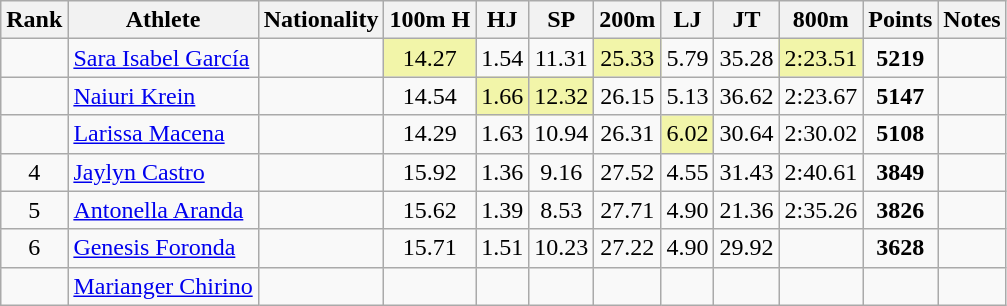<table class="wikitable sortable" style=" text-align:center;">
<tr>
<th>Rank</th>
<th>Athlete</th>
<th>Nationality</th>
<th>100m H</th>
<th>HJ</th>
<th>SP</th>
<th>200m</th>
<th>LJ</th>
<th>JT</th>
<th>800m</th>
<th>Points</th>
<th>Notes</th>
</tr>
<tr>
<td></td>
<td align=left><a href='#'>Sara Isabel García</a></td>
<td align=left></td>
<td bgcolor=#F2F5A9>14.27</td>
<td>1.54</td>
<td>11.31</td>
<td bgcolor=#F2F5A9>25.33</td>
<td>5.79</td>
<td>35.28</td>
<td bgcolor=#F2F5A9>2:23.51</td>
<td><strong>5219</strong></td>
<td></td>
</tr>
<tr>
<td></td>
<td align=left><a href='#'>Naiuri Krein</a></td>
<td align=left></td>
<td>14.54</td>
<td bgcolor=#F2F5A9>1.66</td>
<td bgcolor=#F2F5A9>12.32</td>
<td>26.15</td>
<td>5.13</td>
<td>36.62</td>
<td>2:23.67</td>
<td><strong>5147</strong></td>
<td></td>
</tr>
<tr>
<td></td>
<td align=left><a href='#'>Larissa Macena</a></td>
<td align=left></td>
<td>14.29</td>
<td>1.63</td>
<td>10.94</td>
<td>26.31</td>
<td bgcolor=#F2F5A9>6.02</td>
<td>30.64</td>
<td>2:30.02</td>
<td><strong>5108</strong></td>
<td></td>
</tr>
<tr>
<td>4</td>
<td align=left><a href='#'>Jaylyn Castro</a></td>
<td align=left></td>
<td>15.92</td>
<td>1.36</td>
<td>9.16</td>
<td>27.52</td>
<td>4.55</td>
<td>31.43</td>
<td>2:40.61</td>
<td><strong>3849</strong></td>
<td></td>
</tr>
<tr>
<td>5</td>
<td align=left><a href='#'>Antonella Aranda</a></td>
<td align=left></td>
<td>15.62</td>
<td>1.39</td>
<td>8.53</td>
<td>27.71</td>
<td>4.90</td>
<td>21.36</td>
<td>2:35.26</td>
<td><strong>3826</strong></td>
<td></td>
</tr>
<tr>
<td>6</td>
<td align=left><a href='#'>Genesis Foronda</a></td>
<td align=left></td>
<td>15.71</td>
<td>1.51</td>
<td>10.23</td>
<td>27.22</td>
<td>4.90</td>
<td>29.92</td>
<td></td>
<td><strong>3628</strong></td>
<td></td>
</tr>
<tr>
<td></td>
<td align=left><a href='#'>Marianger Chirino</a></td>
<td align=left></td>
<td></td>
<td></td>
<td></td>
<td></td>
<td></td>
<td></td>
<td></td>
<td><strong></strong></td>
<td></td>
</tr>
</table>
